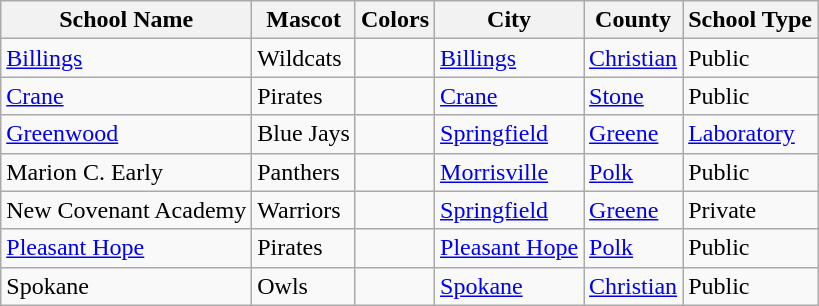<table class="wikitable">
<tr>
<th>School Name</th>
<th>Mascot</th>
<th>Colors</th>
<th>City</th>
<th>County</th>
<th>School Type</th>
</tr>
<tr>
<td><a href='#'>Billings</a></td>
<td>Wildcats</td>
<td></td>
<td><a href='#'>Billings</a></td>
<td><a href='#'>Christian</a></td>
<td>Public</td>
</tr>
<tr>
<td><a href='#'>Crane</a></td>
<td>Pirates</td>
<td></td>
<td><a href='#'>Crane</a></td>
<td><a href='#'>Stone</a></td>
<td>Public</td>
</tr>
<tr>
<td><a href='#'>Greenwood</a></td>
<td>Blue Jays</td>
<td></td>
<td><a href='#'>Springfield</a></td>
<td><a href='#'>Greene</a></td>
<td><a href='#'>Laboratory</a></td>
</tr>
<tr>
<td>Marion C. Early</td>
<td>Panthers</td>
<td></td>
<td><a href='#'>Morrisville</a></td>
<td><a href='#'>Polk</a></td>
<td>Public</td>
</tr>
<tr>
<td>New Covenant Academy</td>
<td>Warriors</td>
<td></td>
<td><a href='#'>Springfield</a></td>
<td><a href='#'>Greene</a></td>
<td>Private</td>
</tr>
<tr>
<td><a href='#'>Pleasant Hope</a></td>
<td>Pirates</td>
<td></td>
<td><a href='#'>Pleasant Hope</a></td>
<td><a href='#'>Polk</a></td>
<td>Public</td>
</tr>
<tr>
<td>Spokane</td>
<td>Owls</td>
<td></td>
<td><a href='#'>Spokane</a></td>
<td><a href='#'>Christian</a></td>
<td>Public</td>
</tr>
</table>
